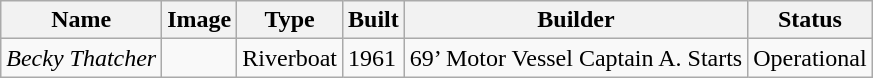<table class="wikitable">
<tr>
<th>Name</th>
<th>Image</th>
<th>Type</th>
<th>Built</th>
<th>Builder</th>
<th>Status</th>
</tr>
<tr>
<td><em>Becky Thatcher</em></td>
<td></td>
<td>Riverboat</td>
<td>1961</td>
<td>69’ Motor Vessel Captain A. Starts</td>
<td>Operational</td>
</tr>
</table>
